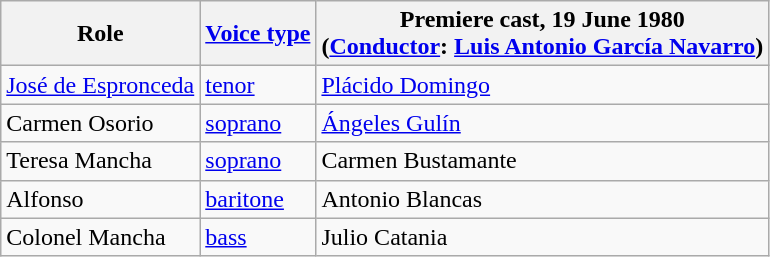<table class="wikitable">
<tr>
<th>Role</th>
<th><a href='#'>Voice type</a></th>
<th>Premiere cast, 19 June 1980<br>(<a href='#'>Conductor</a>: <a href='#'>Luis Antonio García Navarro</a>)</th>
</tr>
<tr>
<td><a href='#'>José de Espronceda</a></td>
<td><a href='#'>tenor</a></td>
<td><a href='#'>Plácido Domingo</a></td>
</tr>
<tr>
<td>Carmen Osorio</td>
<td><a href='#'>soprano</a></td>
<td><a href='#'>Ángeles Gulín</a></td>
</tr>
<tr>
<td>Teresa Mancha</td>
<td><a href='#'>soprano</a></td>
<td>Carmen Bustamante</td>
</tr>
<tr>
<td>Alfonso</td>
<td><a href='#'>baritone</a></td>
<td>Antonio Blancas</td>
</tr>
<tr>
<td>Colonel Mancha</td>
<td><a href='#'>bass</a></td>
<td>Julio Catania</td>
</tr>
</table>
